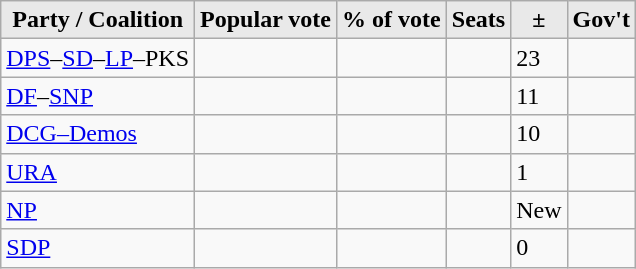<table class="wikitable">
<tr>
<th style="background-color:#E9E9E9">Party / Coalition</th>
<th style="background-color:#E9E9E9">Popular vote</th>
<th style="background-color:#E9E9E9">% of vote</th>
<th style="background-color:#E9E9E9">Seats</th>
<th style="background-color:#E9E9E9">±</th>
<th style="background-color:#E9E9E9">Gov't</th>
</tr>
<tr>
<td><a href='#'>DPS</a>–<a href='#'>SD</a>–<a href='#'>LP</a>–PKS</td>
<td></td>
<td></td>
<td></td>
<td>23</td>
<td></td>
</tr>
<tr>
<td><a href='#'>DF</a>–<a href='#'>SNP</a></td>
<td></td>
<td></td>
<td></td>
<td>11</td>
<td></td>
</tr>
<tr>
<td><a href='#'>DCG–Demos</a></td>
<td></td>
<td></td>
<td></td>
<td>10</td>
<td></td>
</tr>
<tr>
<td><a href='#'>URA</a></td>
<td></td>
<td></td>
<td></td>
<td>1</td>
<td></td>
</tr>
<tr>
<td><a href='#'>NP</a></td>
<td></td>
<td></td>
<td></td>
<td>New</td>
<td></td>
</tr>
<tr>
<td><a href='#'>SDP</a></td>
<td></td>
<td></td>
<td></td>
<td>0</td>
<td></td>
</tr>
</table>
